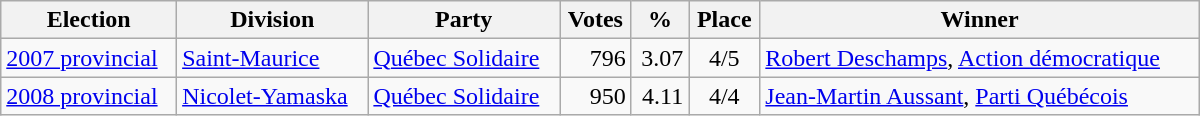<table class="wikitable" width="800">
<tr>
<th align="left">Election</th>
<th align="left">Division</th>
<th align="left">Party</th>
<th align="right">Votes</th>
<th align="right">%</th>
<th align="center">Place</th>
<th align="center">Winner</th>
</tr>
<tr>
<td align="left"><a href='#'>2007 provincial</a></td>
<td align="left"><a href='#'>Saint-Maurice</a></td>
<td align="left"><a href='#'>Québec Solidaire</a></td>
<td align="right">796</td>
<td align="right">3.07</td>
<td align="center">4/5</td>
<td align="left"><a href='#'>Robert Deschamps</a>, <a href='#'>Action démocratique</a></td>
</tr>
<tr>
<td align="left"><a href='#'>2008 provincial</a></td>
<td align="left"><a href='#'>Nicolet-Yamaska</a></td>
<td align="left"><a href='#'>Québec Solidaire</a></td>
<td align="right">950</td>
<td align="right">4.11</td>
<td align="center">4/4</td>
<td align="left"><a href='#'>Jean-Martin Aussant</a>, <a href='#'>Parti Québécois</a></td>
</tr>
</table>
